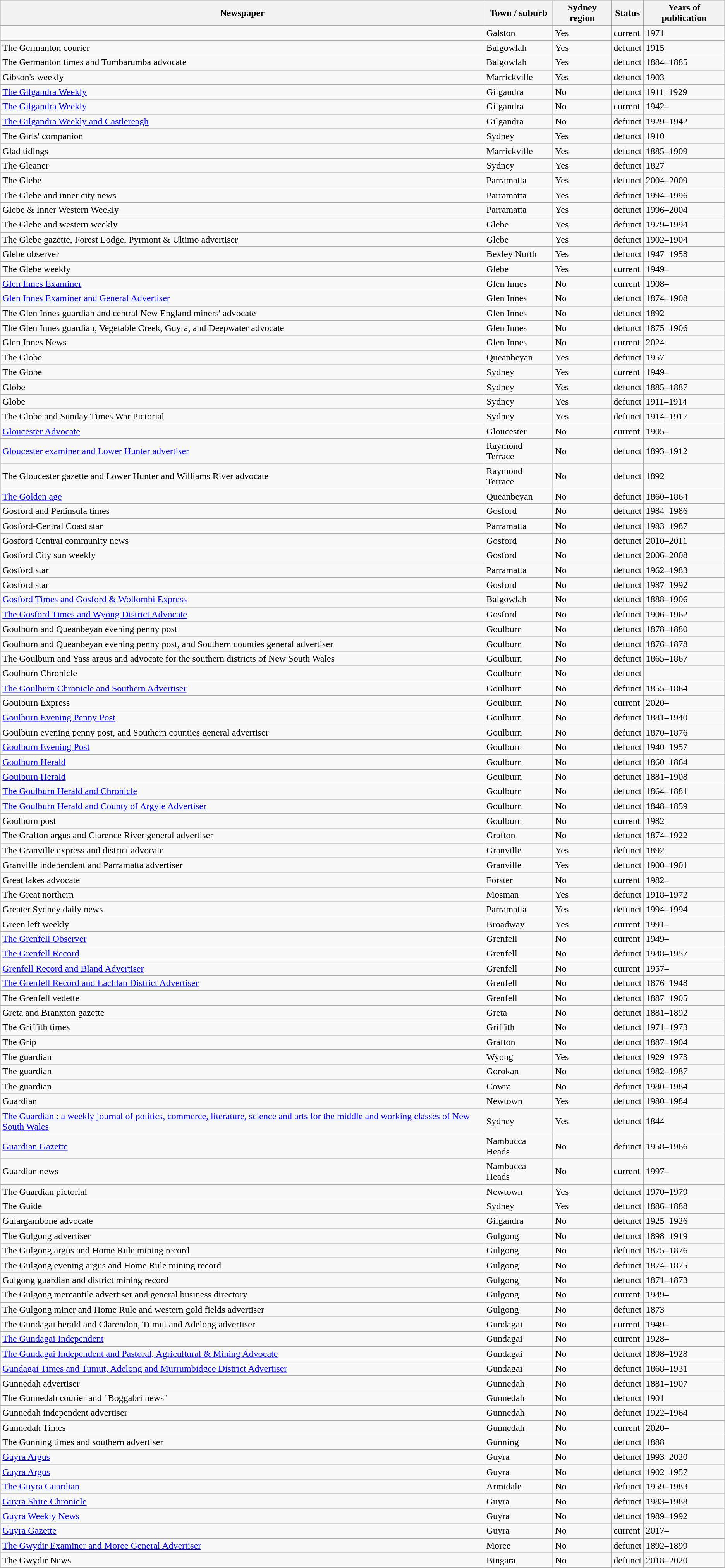<table class="wikitable sortable">
<tr>
<th class="unsortable">Newspaper</th>
<th>Town / suburb</th>
<th>Sydney region</th>
<th>Status</th>
<th>Years of publication</th>
</tr>
<tr>
<td></td>
<td>Galston</td>
<td>Yes</td>
<td>current</td>
<td>1971–</td>
</tr>
<tr>
<td>The Germanton courier</td>
<td>Balgowlah</td>
<td>Yes</td>
<td>defunct</td>
<td>1915</td>
</tr>
<tr>
<td>The Germanton times and Tumbarumba advocate</td>
<td>Balgowlah</td>
<td>Yes</td>
<td>defunct</td>
<td>1884–1885</td>
</tr>
<tr>
<td>Gibson's weekly</td>
<td>Marrickville</td>
<td>Yes</td>
<td>defunct</td>
<td>1903</td>
</tr>
<tr>
<td><a href='#'>The Gilgandra Weekly</a></td>
<td>Gilgandra</td>
<td>No</td>
<td>defunct</td>
<td>1911–1929</td>
</tr>
<tr>
<td><a href='#'>The Gilgandra Weekly</a></td>
<td>Gilgandra</td>
<td>No</td>
<td>current</td>
<td>1942–</td>
</tr>
<tr>
<td><a href='#'>The Gilgandra Weekly and Castlereagh</a></td>
<td>Gilgandra</td>
<td>No</td>
<td>defunct</td>
<td>1929–1942</td>
</tr>
<tr>
<td>The Girls' companion</td>
<td>Sydney</td>
<td>Yes</td>
<td>defunct</td>
<td>1910</td>
</tr>
<tr>
<td>Glad tidings</td>
<td>Marrickville</td>
<td>Yes</td>
<td>defunct</td>
<td>1885–1909</td>
</tr>
<tr>
<td>The Gleaner</td>
<td>Sydney</td>
<td>Yes</td>
<td>defunct</td>
<td>1827</td>
</tr>
<tr>
<td>The Glebe</td>
<td>Parramatta</td>
<td>Yes</td>
<td>defunct</td>
<td>2004–2009</td>
</tr>
<tr>
<td>The Glebe and inner city news</td>
<td>Parramatta</td>
<td>Yes</td>
<td>defunct</td>
<td>1994–1996</td>
</tr>
<tr>
<td>Glebe & Inner Western Weekly</td>
<td>Parramatta</td>
<td>Yes</td>
<td>defunct</td>
<td>1996–2004</td>
</tr>
<tr>
<td>The Glebe and western weekly</td>
<td>Glebe</td>
<td>Yes</td>
<td>defunct</td>
<td>1979–1994</td>
</tr>
<tr>
<td>The Glebe gazette, Forest Lodge, Pyrmont & Ultimo advertiser</td>
<td>Glebe</td>
<td>Yes</td>
<td>defunct</td>
<td>1902–1904</td>
</tr>
<tr>
<td>Glebe observer</td>
<td>Bexley North</td>
<td>Yes</td>
<td>defunct</td>
<td>1947–1958</td>
</tr>
<tr>
<td>The Glebe weekly</td>
<td>Glebe</td>
<td>Yes</td>
<td>current</td>
<td>1949–</td>
</tr>
<tr>
<td><a href='#'>Glen Innes Examiner</a></td>
<td>Glen Innes</td>
<td>No</td>
<td>current</td>
<td>1908–</td>
</tr>
<tr>
<td><a href='#'>Glen Innes Examiner and General Advertiser</a></td>
<td>Glen Innes</td>
<td>No</td>
<td>defunct</td>
<td>1874–1908</td>
</tr>
<tr>
<td>The Glen Innes guardian and central New England miners' advocate</td>
<td>Glen Innes</td>
<td>No</td>
<td>defunct</td>
<td>1892</td>
</tr>
<tr>
<td>The Glen Innes guardian, Vegetable Creek, Guyra, and Deepwater advocate</td>
<td>Glen Innes</td>
<td>No</td>
<td>defunct</td>
<td>1875–1906</td>
</tr>
<tr>
<td>Glen Innes News</td>
<td>Glen Innes</td>
<td>No</td>
<td>current</td>
<td>2024-</td>
</tr>
<tr>
<td>The Globe</td>
<td>Queanbeyan</td>
<td>Yes</td>
<td>defunct</td>
<td>1957</td>
</tr>
<tr>
<td>The Globe</td>
<td>Sydney</td>
<td>Yes</td>
<td>current</td>
<td>1949–</td>
</tr>
<tr>
<td>Globe</td>
<td>Sydney</td>
<td>Yes</td>
<td>defunct</td>
<td>1885–1887</td>
</tr>
<tr>
<td>Globe</td>
<td>Sydney</td>
<td>Yes</td>
<td>defunct</td>
<td>1911–1914</td>
</tr>
<tr>
<td>The Globe and Sunday Times War Pictorial</td>
<td>Sydney</td>
<td>Yes</td>
<td>defunct</td>
<td>1914–1917</td>
</tr>
<tr>
<td><a href='#'>Gloucester Advocate</a></td>
<td>Gloucester</td>
<td>No</td>
<td>current</td>
<td>1905–</td>
</tr>
<tr>
<td><a href='#'>Gloucester examiner and Lower Hunter advertiser</a></td>
<td>Raymond Terrace</td>
<td>No</td>
<td>defunct</td>
<td>1893–1912</td>
</tr>
<tr>
<td>The Gloucester gazette and Lower Hunter and Williams River advocate</td>
<td>Raymond Terrace</td>
<td>No</td>
<td>defunct</td>
<td>1892</td>
</tr>
<tr>
<td><a href='#'>The Golden age</a></td>
<td>Queanbeyan</td>
<td>No</td>
<td>defunct</td>
<td>1860–1864</td>
</tr>
<tr>
<td>Gosford and Peninsula times</td>
<td>Gosford</td>
<td>No</td>
<td>defunct</td>
<td>1984–1986</td>
</tr>
<tr>
<td>Gosford-Central Coast star</td>
<td>Parramatta</td>
<td>No</td>
<td>defunct</td>
<td>1983–1987</td>
</tr>
<tr>
<td>Gosford Central community news</td>
<td>Gosford</td>
<td>No</td>
<td>defunct</td>
<td>2010–2011</td>
</tr>
<tr>
<td>Gosford City sun weekly</td>
<td>Gosford</td>
<td>No</td>
<td>defunct</td>
<td>2006–2008</td>
</tr>
<tr>
<td>Gosford star</td>
<td>Parramatta</td>
<td>No</td>
<td>defunct</td>
<td>1962–1983</td>
</tr>
<tr>
<td>Gosford star</td>
<td>Gosford</td>
<td>No</td>
<td>defunct</td>
<td>1987–1992</td>
</tr>
<tr>
<td><a href='#'>Gosford Times and Gosford & Wollombi Express</a></td>
<td>Balgowlah</td>
<td>No</td>
<td>defunct</td>
<td>1888–1906</td>
</tr>
<tr>
<td><a href='#'>The Gosford Times and Wyong District Advocate</a></td>
<td>Gosford</td>
<td>No</td>
<td>defunct</td>
<td>1906–1962</td>
</tr>
<tr>
<td>Goulburn and Queanbeyan evening penny post</td>
<td>Goulburn</td>
<td>No</td>
<td>defunct</td>
<td>1878–1880</td>
</tr>
<tr>
<td>Goulburn and Queanbeyan evening penny post, and Southern counties general advertiser</td>
<td>Goulburn</td>
<td>No</td>
<td>defunct</td>
<td>1876–1878</td>
</tr>
<tr>
<td>The Goulburn and Yass argus and advocate for the southern districts of New South Wales</td>
<td>Goulburn</td>
<td>No</td>
<td>defunct</td>
<td>1865–1867</td>
</tr>
<tr>
<td>Goulburn Chronicle</td>
<td>Goulburn</td>
<td>No</td>
<td>defunct</td>
<td></td>
</tr>
<tr>
<td><a href='#'>The Goulburn Chronicle and Southern Advertiser</a></td>
<td>Goulburn</td>
<td>No</td>
<td>defunct</td>
<td>1855–1864</td>
</tr>
<tr>
<td>Goulburn Express</td>
<td>Goulburn</td>
<td>No</td>
<td>current</td>
<td>2020–</td>
</tr>
<tr>
<td><a href='#'>Goulburn Evening Penny Post</a></td>
<td>Goulburn</td>
<td>No</td>
<td>defunct</td>
<td>1881–1940</td>
</tr>
<tr>
<td>Goulburn evening penny post, and Southern counties general advertiser</td>
<td>Goulburn</td>
<td>No</td>
<td>defunct</td>
<td>1870–1876</td>
</tr>
<tr>
<td><a href='#'>Goulburn Evening Post</a></td>
<td>Goulburn</td>
<td>No</td>
<td>defunct</td>
<td>1940–1957</td>
</tr>
<tr>
<td><a href='#'>Goulburn Herald</a></td>
<td>Goulburn</td>
<td>No</td>
<td>defunct</td>
<td>1860–1864</td>
</tr>
<tr>
<td><a href='#'>Goulburn Herald</a></td>
<td>Goulburn</td>
<td>No</td>
<td>defunct</td>
<td>1881–1908</td>
</tr>
<tr>
<td><a href='#'>The Goulburn Herald and Chronicle</a></td>
<td>Goulburn</td>
<td>No</td>
<td>defunct</td>
<td>1864–1881</td>
</tr>
<tr>
<td><a href='#'>The Goulburn Herald and County of Argyle Advertiser</a></td>
<td>Goulburn</td>
<td>No</td>
<td>defunct</td>
<td>1848–1859</td>
</tr>
<tr>
<td>Goulburn post</td>
<td>Goulburn</td>
<td>No</td>
<td>current</td>
<td>1982–</td>
</tr>
<tr>
<td>The Grafton argus and Clarence River general advertiser</td>
<td>Grafton</td>
<td>No</td>
<td>defunct</td>
<td>1874–1922</td>
</tr>
<tr>
<td>The Granville express and district advocate</td>
<td>Granville</td>
<td>Yes</td>
<td>defunct</td>
<td>1892</td>
</tr>
<tr>
<td>Granville independent and Parramatta advertiser</td>
<td>Granville</td>
<td>Yes</td>
<td>defunct</td>
<td>1900–1901</td>
</tr>
<tr>
<td>Great lakes advocate</td>
<td>Forster</td>
<td>No</td>
<td>current</td>
<td>1982–</td>
</tr>
<tr>
<td>The Great northern</td>
<td>Mosman</td>
<td>Yes</td>
<td>defunct</td>
<td>1918–1972</td>
</tr>
<tr>
<td>Greater Sydney daily news</td>
<td>Parramatta</td>
<td>Yes</td>
<td>defunct</td>
<td>1994–1994</td>
</tr>
<tr>
<td>Green left weekly</td>
<td>Broadway</td>
<td>Yes</td>
<td>current</td>
<td>1991–</td>
</tr>
<tr>
<td><a href='#'>The Grenfell Observer</a></td>
<td>Grenfell</td>
<td>No</td>
<td>current</td>
<td>1949–</td>
</tr>
<tr>
<td><a href='#'>The Grenfell Record</a></td>
<td>Grenfell</td>
<td>No</td>
<td>defunct</td>
<td>1948–1957</td>
</tr>
<tr>
<td><a href='#'>Grenfell Record and Bland Advertiser</a></td>
<td>Grenfell</td>
<td>No</td>
<td>current</td>
<td>1957–</td>
</tr>
<tr>
<td><a href='#'>The Grenfell Record and Lachlan District Advertiser</a></td>
<td>Grenfell</td>
<td>No</td>
<td>defunct</td>
<td>1876–1948</td>
</tr>
<tr>
<td>The Grenfell vedette</td>
<td>Grenfell</td>
<td>No</td>
<td>defunct</td>
<td>1887–1905</td>
</tr>
<tr>
<td>Greta and Branxton gazette</td>
<td>Greta</td>
<td>No</td>
<td>defunct</td>
<td>1881–1892</td>
</tr>
<tr>
<td>The Griffith times</td>
<td>Griffith</td>
<td>No</td>
<td>defunct</td>
<td>1971–1973</td>
</tr>
<tr>
<td>The Grip</td>
<td>Grafton</td>
<td>No</td>
<td>defunct</td>
<td>1887–1904</td>
</tr>
<tr>
<td>The guardian</td>
<td>Wyong</td>
<td>Yes</td>
<td>defunct</td>
<td>1929–1973</td>
</tr>
<tr>
<td>The guardian</td>
<td>Gorokan</td>
<td>No</td>
<td>defunct</td>
<td>1982–1987</td>
</tr>
<tr>
<td>The guardian</td>
<td>Cowra</td>
<td>No</td>
<td>defunct</td>
<td>1980–1984</td>
</tr>
<tr>
<td>Guardian</td>
<td>Newtown</td>
<td>Yes</td>
<td>defunct</td>
<td>1980–1984</td>
</tr>
<tr>
<td><a href='#'>The Guardian : a weekly journal of politics, commerce, literature, science and arts for the middle and working classes of New South Wales</a></td>
<td>Sydney</td>
<td>Yes</td>
<td>defunct</td>
<td>1844</td>
</tr>
<tr>
<td><a href='#'>Guardian Gazette</a></td>
<td>Nambucca Heads</td>
<td>No</td>
<td>defunct</td>
<td>1958–1966</td>
</tr>
<tr>
<td>Guardian news</td>
<td>Nambucca Heads</td>
<td>No</td>
<td>current</td>
<td>1997–</td>
</tr>
<tr>
<td>The Guardian pictorial</td>
<td>Newtown</td>
<td>Yes</td>
<td>defunct</td>
<td>1970–1979</td>
</tr>
<tr>
<td>The Guide</td>
<td>Sydney</td>
<td>Yes</td>
<td>defunct</td>
<td>1886–1888</td>
</tr>
<tr>
<td>Gulargambone advocate</td>
<td>Gilgandra</td>
<td>No</td>
<td>defunct</td>
<td>1925–1926</td>
</tr>
<tr>
<td>The Gulgong advertiser</td>
<td>Gulgong</td>
<td>No</td>
<td>defunct</td>
<td>1898–1919</td>
</tr>
<tr>
<td>The Gulgong argus and Home Rule mining record</td>
<td>Gulgong</td>
<td>No</td>
<td>defunct</td>
<td>1875–1876</td>
</tr>
<tr>
<td>The Gulgong evening argus and Home Rule mining record</td>
<td>Gulgong</td>
<td>No</td>
<td>defunct</td>
<td>1874–1875</td>
</tr>
<tr>
<td>Gulgong guardian and district mining record</td>
<td>Gulgong</td>
<td>No</td>
<td>defunct</td>
<td>1871–1873</td>
</tr>
<tr>
<td>The Gulgong mercantile advertiser and general business directory</td>
<td>Gulgong</td>
<td>No</td>
<td>current</td>
<td>1949–</td>
</tr>
<tr>
<td>The Gulgong miner and Home Rule and western gold fields advertiser</td>
<td>Gulgong</td>
<td>No</td>
<td>defunct</td>
<td>1873</td>
</tr>
<tr>
<td>The Gundagai herald and Clarendon, Tumut and Adelong advertiser</td>
<td>Gundagai</td>
<td>No</td>
<td>current</td>
<td>1949–</td>
</tr>
<tr>
<td><a href='#'>The Gundagai Independent</a></td>
<td>Gundagai</td>
<td>No</td>
<td>current</td>
<td>1928–</td>
</tr>
<tr>
<td><a href='#'>The Gundagai Independent and Pastoral, Agricultural & Mining Advocate</a></td>
<td>Gundagai</td>
<td>No</td>
<td>defunct</td>
<td>1898–1928</td>
</tr>
<tr>
<td><a href='#'>Gundagai Times and Tumut, Adelong and Murrumbidgee District Advertiser</a></td>
<td>Gundagai</td>
<td>No</td>
<td>defunct</td>
<td>1868–1931</td>
</tr>
<tr>
<td>Gunnedah advertiser</td>
<td>Gunnedah</td>
<td>No</td>
<td>defunct</td>
<td>1881–1907</td>
</tr>
<tr>
<td>The Gunnedah courier and "Boggabri news"</td>
<td>Gunnedah</td>
<td>No</td>
<td>defunct</td>
<td>1901</td>
</tr>
<tr>
<td>Gunnedah independent advertiser</td>
<td>Gunnedah</td>
<td>No</td>
<td>defunct</td>
<td>1922–1964</td>
</tr>
<tr>
<td>Gunnedah Times</td>
<td>Gunnedah</td>
<td>No</td>
<td>current</td>
<td>2020–</td>
</tr>
<tr>
<td>The Gunning times and southern advertiser</td>
<td>Gunning</td>
<td>No</td>
<td>defunct</td>
<td>1888</td>
</tr>
<tr>
<td><a href='#'>Guyra Argus</a></td>
<td>Guyra</td>
<td>No</td>
<td>defunct</td>
<td>1993–2020</td>
</tr>
<tr>
<td><a href='#'>Guyra Argus</a></td>
<td>Guyra</td>
<td>No</td>
<td>defunct</td>
<td>1902–1957</td>
</tr>
<tr>
<td><a href='#'>The Guyra Guardian</a></td>
<td>Armidale</td>
<td>No</td>
<td>defunct</td>
<td>1959–1983</td>
</tr>
<tr>
<td><a href='#'>Guyra Shire Chronicle</a></td>
<td>Guyra</td>
<td>No</td>
<td>defunct</td>
<td>1983–1988</td>
</tr>
<tr>
<td><a href='#'>Guyra Weekly News</a></td>
<td>Guyra</td>
<td>No</td>
<td>defunct</td>
<td>1989–1992</td>
</tr>
<tr>
<td><a href='#'>Guyra Gazette</a></td>
<td>Guyra</td>
<td>No</td>
<td>current</td>
<td>2017–</td>
</tr>
<tr>
<td><a href='#'>The Gwydir Examiner and Moree General Advertiser</a></td>
<td>Moree</td>
<td>No</td>
<td>defunct</td>
<td>1892–1899</td>
</tr>
<tr>
<td>The Gwydir News</td>
<td>Bingara</td>
<td>No</td>
<td>defunct</td>
<td>2018–2020</td>
</tr>
</table>
